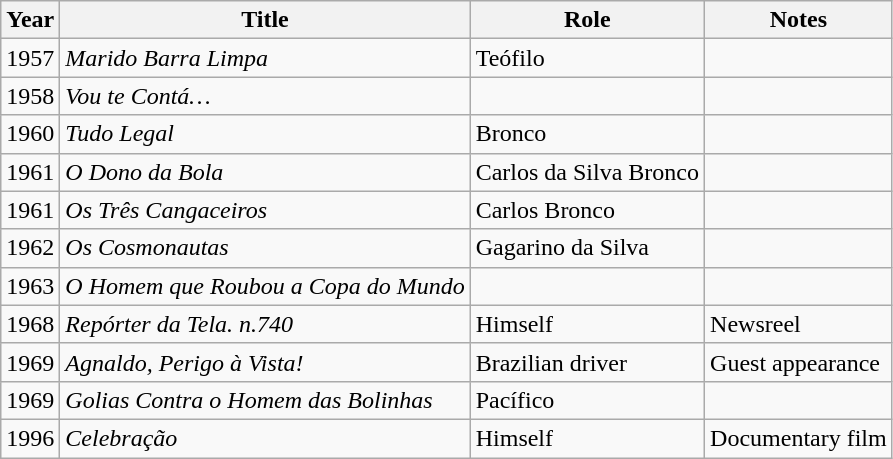<table class="wikitable sortable">
<tr>
<th>Year</th>
<th>Title</th>
<th>Role</th>
<th class="unsortable">Notes</th>
</tr>
<tr>
<td>1957</td>
<td><em>Marido Barra Limpa</em></td>
<td>Teófilo</td>
<td></td>
</tr>
<tr>
<td>1958</td>
<td><em>Vou te Contá…</em></td>
<td></td>
<td></td>
</tr>
<tr>
<td>1960</td>
<td><em>Tudo Legal</em></td>
<td>Bronco</td>
<td></td>
</tr>
<tr>
<td>1961</td>
<td><em>O Dono da Bola</em></td>
<td>Carlos da Silva Bronco</td>
<td></td>
</tr>
<tr>
<td>1961</td>
<td><em>Os Três Cangaceiros</em></td>
<td>Carlos Bronco</td>
<td></td>
</tr>
<tr>
<td>1962</td>
<td><em>Os Cosmonautas</em></td>
<td>Gagarino da Silva</td>
<td></td>
</tr>
<tr>
<td>1963</td>
<td><em>O Homem que Roubou a Copa do Mundo</em></td>
<td></td>
<td></td>
</tr>
<tr>
<td>1968</td>
<td><em>Repórter da Tela. n.740</em></td>
<td>Himself</td>
<td>Newsreel</td>
</tr>
<tr>
<td>1969</td>
<td><em>Agnaldo, Perigo à Vista!</em></td>
<td>Brazilian driver</td>
<td>Guest appearance</td>
</tr>
<tr>
<td>1969</td>
<td><em>Golias Contra o Homem das Bolinhas</em></td>
<td>Pacífico</td>
<td></td>
</tr>
<tr>
<td>1996</td>
<td><em>Celebração</em></td>
<td>Himself</td>
<td>Documentary film</td>
</tr>
</table>
